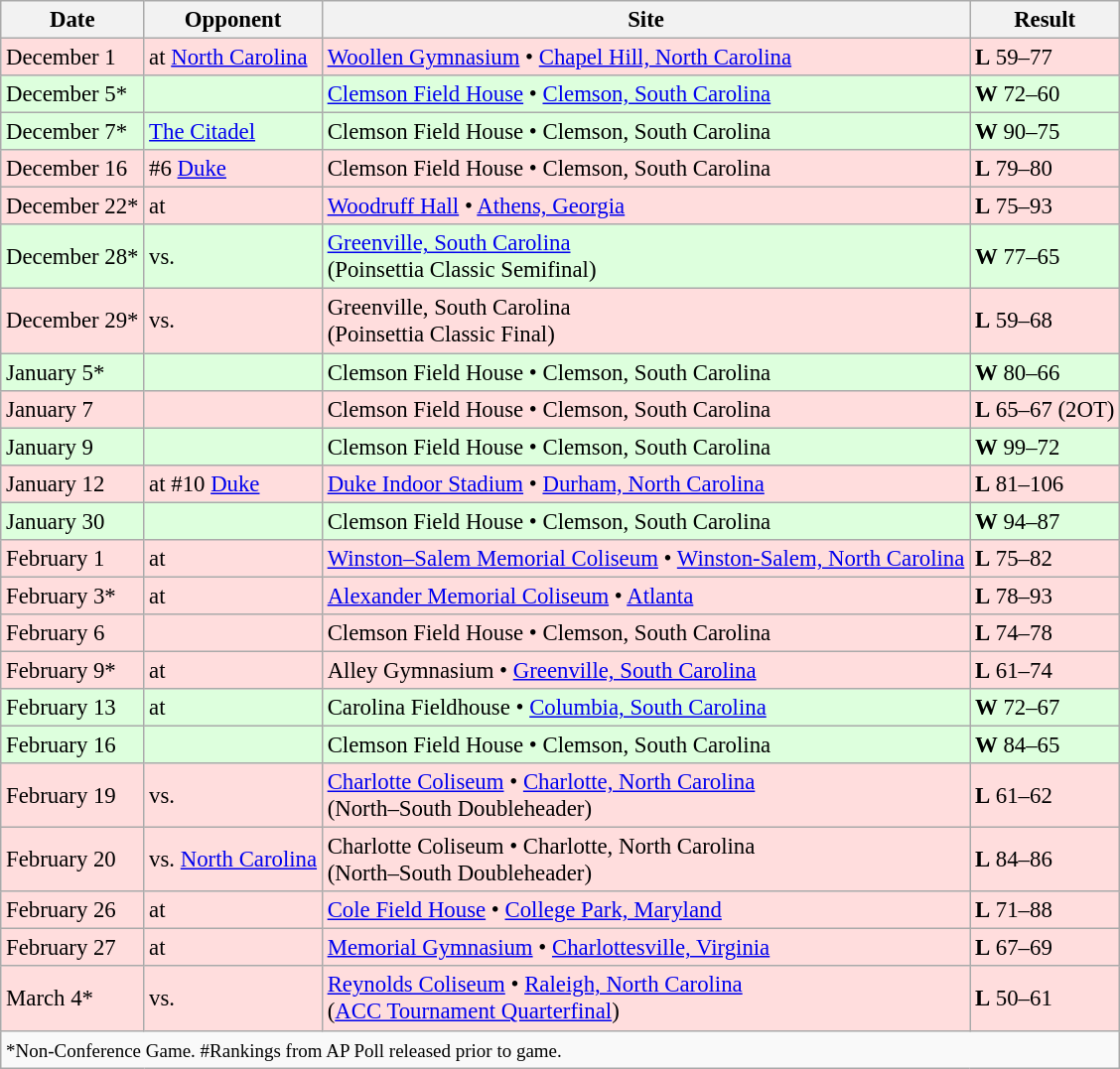<table class="wikitable" style="font-size:95%;">
<tr>
<th>Date</th>
<th>Opponent</th>
<th>Site</th>
<th>Result</th>
</tr>
<tr style="background: #ffdddd;">
<td>December 1</td>
<td>at <a href='#'>North Carolina</a></td>
<td><a href='#'>Woollen Gymnasium</a> • <a href='#'>Chapel Hill, North Carolina</a></td>
<td><strong>L</strong> 59–77</td>
</tr>
<tr style="background: #ddffdd;">
<td>December 5*</td>
<td></td>
<td><a href='#'>Clemson Field House</a> • <a href='#'>Clemson, South Carolina</a></td>
<td><strong>W</strong> 72–60</td>
</tr>
<tr style="background: #ddffdd;">
<td>December 7*</td>
<td><a href='#'>The Citadel</a></td>
<td>Clemson Field House • Clemson, South Carolina</td>
<td><strong>W</strong> 90–75</td>
</tr>
<tr style="background: #ffdddd;">
<td>December 16</td>
<td>#6 <a href='#'>Duke</a></td>
<td>Clemson Field House • Clemson, South Carolina</td>
<td><strong>L</strong> 79–80</td>
</tr>
<tr style="background: #ffdddd;">
<td>December 22*</td>
<td>at </td>
<td><a href='#'>Woodruff Hall</a> • <a href='#'>Athens, Georgia</a></td>
<td><strong>L</strong> 75–93</td>
</tr>
<tr style="background: #ddffdd;">
<td>December 28*</td>
<td>vs. </td>
<td><a href='#'>Greenville, South Carolina</a><br>(Poinsettia Classic Semifinal)</td>
<td><strong>W</strong> 77–65</td>
</tr>
<tr style="background: #ffdddd;">
<td>December 29*</td>
<td>vs. </td>
<td>Greenville, South Carolina<br>(Poinsettia Classic Final)</td>
<td><strong>L</strong> 59–68</td>
</tr>
<tr style="background: #ddffdd;">
<td>January 5*</td>
<td></td>
<td>Clemson Field House • Clemson, South Carolina</td>
<td><strong>W</strong> 80–66</td>
</tr>
<tr style="background: #ffdddd;">
<td>January 7</td>
<td></td>
<td>Clemson Field House • Clemson, South Carolina</td>
<td><strong>L</strong> 65–67 (2OT)</td>
</tr>
<tr style="background: #ddffdd;">
<td>January 9</td>
<td></td>
<td>Clemson Field House • Clemson, South Carolina</td>
<td><strong>W</strong> 99–72</td>
</tr>
<tr style="background: #ffdddd;">
<td>January 12</td>
<td>at #10 <a href='#'>Duke</a></td>
<td><a href='#'>Duke Indoor Stadium</a> • <a href='#'>Durham, North Carolina</a></td>
<td><strong>L</strong> 81–106</td>
</tr>
<tr style="background: #ddffdd;">
<td>January 30</td>
<td></td>
<td>Clemson Field House • Clemson, South Carolina</td>
<td><strong>W</strong> 94–87</td>
</tr>
<tr style="background: #ffdddd;">
<td>February 1</td>
<td>at </td>
<td><a href='#'>Winston–Salem Memorial Coliseum</a> • <a href='#'>Winston-Salem, North Carolina</a></td>
<td><strong>L</strong> 75–82</td>
</tr>
<tr style="background: #ffdddd;">
<td>February 3*</td>
<td>at </td>
<td><a href='#'>Alexander Memorial Coliseum</a> • <a href='#'>Atlanta</a></td>
<td><strong>L</strong> 78–93</td>
</tr>
<tr style="background: #ffdddd;">
<td>February 6</td>
<td></td>
<td>Clemson Field House • Clemson, South Carolina</td>
<td><strong>L</strong> 74–78</td>
</tr>
<tr style="background: #ffdddd;">
<td>February 9*</td>
<td>at </td>
<td>Alley Gymnasium • <a href='#'>Greenville, South Carolina</a></td>
<td><strong>L</strong> 61–74</td>
</tr>
<tr style="background: #ddffdd;">
<td>February 13</td>
<td>at </td>
<td>Carolina Fieldhouse • <a href='#'>Columbia, South Carolina</a></td>
<td><strong>W</strong> 72–67</td>
</tr>
<tr style="background: #ddffdd;">
<td>February 16</td>
<td></td>
<td>Clemson Field House • Clemson, South Carolina</td>
<td><strong>W</strong> 84–65</td>
</tr>
<tr style="background: #ffdddd;">
<td>February 19</td>
<td>vs. </td>
<td><a href='#'>Charlotte Coliseum</a> • <a href='#'>Charlotte, North Carolina</a><br>(North–South Doubleheader)</td>
<td><strong>L</strong> 61–62</td>
</tr>
<tr style="background: #ffdddd;">
<td>February 20</td>
<td>vs. <a href='#'>North Carolina</a></td>
<td>Charlotte Coliseum • Charlotte, North Carolina<br>(North–South Doubleheader)</td>
<td><strong>L</strong> 84–86</td>
</tr>
<tr style="background: #ffdddd;">
<td>February 26</td>
<td>at </td>
<td><a href='#'>Cole Field House</a> • <a href='#'>College Park, Maryland</a></td>
<td><strong>L</strong> 71–88</td>
</tr>
<tr style="background: #ffdddd;">
<td>February 27</td>
<td>at </td>
<td><a href='#'>Memorial Gymnasium</a> • <a href='#'>Charlottesville, Virginia</a></td>
<td><strong>L</strong> 67–69</td>
</tr>
<tr style="background: #ffdddd;">
<td>March 4*</td>
<td>vs. </td>
<td><a href='#'>Reynolds Coliseum</a> • <a href='#'>Raleigh, North Carolina</a><br>(<a href='#'>ACC Tournament Quarterfinal</a>)</td>
<td><strong>L</strong> 50–61</td>
</tr>
<tr style="background:#f9f9f9;">
<td colspan=4><small>*Non-Conference Game. #Rankings from AP Poll released prior to game.</small></td>
</tr>
</table>
